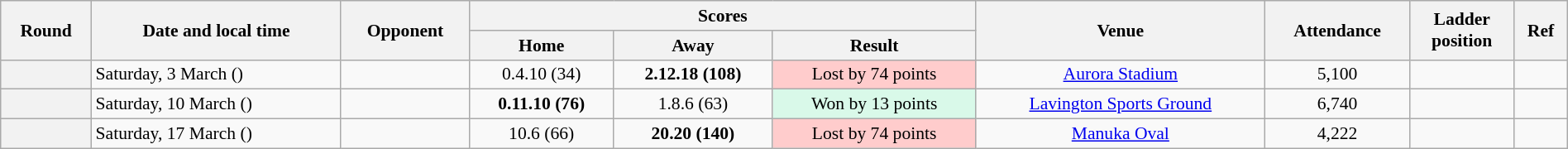<table class="wikitable plainrowheaders" style="font-size:90%; width:100%; text-align:center;">
<tr>
<th scope="col" rowspan=2>Round</th>
<th scope="col" rowspan=2>Date and local time</th>
<th scope="col" rowspan=2>Opponent</th>
<th scope="col" colspan=3>Scores</th>
<th scope="col" rowspan=2>Venue</th>
<th scope="col" rowspan=2>Attendance</th>
<th scope="col" rowspan=2>Ladder<br>position</th>
<th scope="col" rowspan=2>Ref</th>
</tr>
<tr>
<th scope="col">Home</th>
<th scope="col">Away</th>
<th scope="col">Result</th>
</tr>
<tr>
<th scope="row"></th>
<td align=left>Saturday, 3 March ()</td>
<td align=left></td>
<td>0.4.10 (34)</td>
<td><strong>2.12.18 (108)</strong></td>
<td style="background:#fcc;">Lost by 74 points</td>
<td><a href='#'>Aurora Stadium</a></td>
<td>5,100</td>
<td></td>
<td></td>
</tr>
<tr>
<th scope="row"></th>
<td align=left>Saturday, 10 March ()</td>
<td align=left></td>
<td><strong>0.11.10 (76)</strong></td>
<td>1.8.6 (63)</td>
<td style="background:#d9f9e9;">Won by 13 points</td>
<td><a href='#'>Lavington Sports Ground</a></td>
<td>6,740</td>
<td></td>
<td></td>
</tr>
<tr>
<th scope="row"></th>
<td align=left>Saturday, 17 March ()</td>
<td align=left></td>
<td>10.6 (66)</td>
<td><strong>20.20 (140)</strong></td>
<td style="background:#fcc;">Lost by 74 points</td>
<td><a href='#'>Manuka Oval</a></td>
<td>4,222</td>
<td></td>
<td></td>
</tr>
</table>
